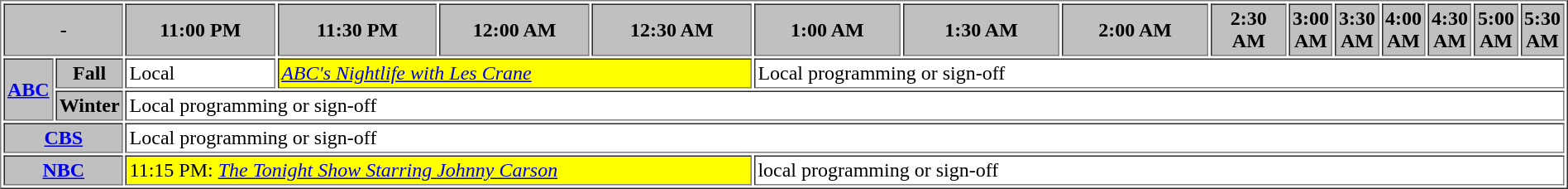<table border="1" cellpadding="2">
<tr>
<th bgcolor="#C0C0C0" colspan=2>-</th>
<th width="13%" bgcolor="#C0C0C0">11:00 PM</th>
<th width="14%" bgcolor="#C0C0C0">11:30 PM</th>
<th width="13%" bgcolor="#C0C0C0">12:00 AM</th>
<th width="14%" bgcolor="#C0C0C0">12:30 AM</th>
<th width="13%" bgcolor="#C0C0C0">1:00 AM</th>
<th width="14%" bgcolor="#C0C0C0">1:30 AM</th>
<th width="13%" bgcolor="#C0C0C0">2:00 AM</th>
<th width="14%" bgcolor="#C0C0C0">2:30 AM</th>
<th width="13%" bgcolor="#C0C0C0">3:00 AM</th>
<th width="14%" bgcolor="#C0C0C0">3:30 AM</th>
<th width="13%" bgcolor="#C0C0C0">4:00 AM</th>
<th width="14%" bgcolor="#C0C0C0">4:30 AM</th>
<th width="13%" bgcolor="#C0C0C0">5:00 AM</th>
<th width="14%" bgcolor="#C0C0C0">5:30 AM</th>
</tr>
<tr>
<th bgcolor="#C0C0C0" rowspan=2><a href='#'>ABC</a></th>
<th bgcolor=#C0C0C0>Fall</th>
<td bgcolor="white">Local</td>
<td bgcolor="yellow" colspan="3"><a href='#'><em>ABC's Nightlife with Les Crane</em></a></td>
<td bgcolor="white" colspan="12">Local programming or sign-off</td>
</tr>
<tr>
<th bgcolor=#C0C0C0>Winter</th>
<td bgcolor="white" colspan="14">Local programming or sign-off</td>
</tr>
<tr>
<th bgcolor="#C0C0C0" colspan=2><a href='#'>CBS</a></th>
<td bgcolor="white" colspan="14">Local programming or sign-off</td>
</tr>
<tr>
<th bgcolor="#C0C0C0" colspan=2><a href='#'>NBC</a></th>
<td bgcolor="yellow" colspan="4">11:15 PM: <em><a href='#'>The Tonight Show Starring Johnny Carson</a></em></td>
<td bgcolor="white" colspan="10">local programming or sign-off</td>
</tr>
</table>
